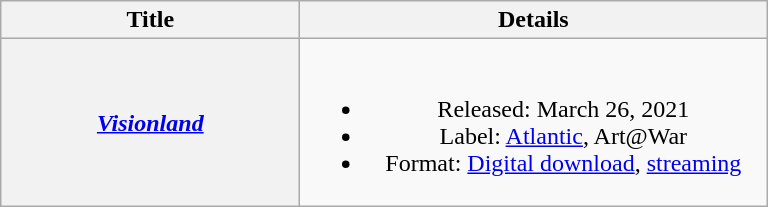<table class="wikitable plainrowheaders" style="text-align: center;">
<tr>
<th scope="col" style="width:12em;">Title</th>
<th scope="col" style="width:19em;">Details</th>
</tr>
<tr>
<th scope="row"><em><a href='#'>Visionland</a></em></th>
<td><br><ul><li>Released: March 26, 2021</li><li>Label: <a href='#'>Atlantic</a>, Art@War</li><li>Format: <a href='#'>Digital download</a>, <a href='#'>streaming</a></li></ul></td>
</tr>
</table>
